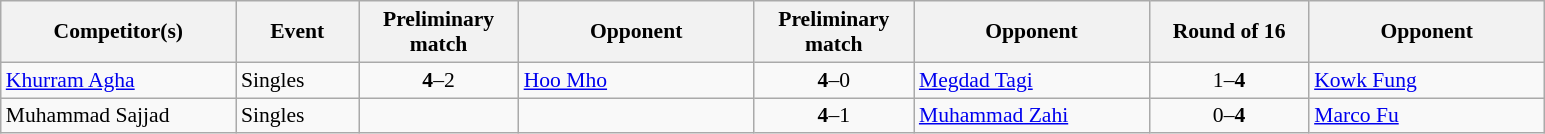<table class=wikitable style="font-size:90%">
<tr>
<th width=150>Competitor(s)</th>
<th width=75>Event</th>
<th width=100>Preliminary match</th>
<th width=150>Opponent</th>
<th width=100>Preliminary match</th>
<th width=150>Opponent</th>
<th width=100>Round of 16</th>
<th width=150>Opponent</th>
</tr>
<tr>
<td><a href='#'>Khurram Agha</a></td>
<td>Singles</td>
<td style="text-align:center;"><strong>4</strong>–2</td>
<td> <a href='#'>Hoo Mho</a></td>
<td style="text-align:center;"><strong>4</strong>–0</td>
<td> <a href='#'>Megdad Tagi</a></td>
<td style="text-align:center;">1–<strong>4</strong></td>
<td> <a href='#'>Kowk Fung</a></td>
</tr>
<tr>
<td>Muhammad Sajjad</td>
<td>Singles</td>
<td style="text-align:center;"></td>
<td></td>
<td style="text-align:center;"><strong>4</strong>–1</td>
<td> <a href='#'>Muhammad Zahi</a></td>
<td style="text-align:center;">0–<strong>4</strong></td>
<td> <a href='#'>Marco Fu</a></td>
</tr>
</table>
